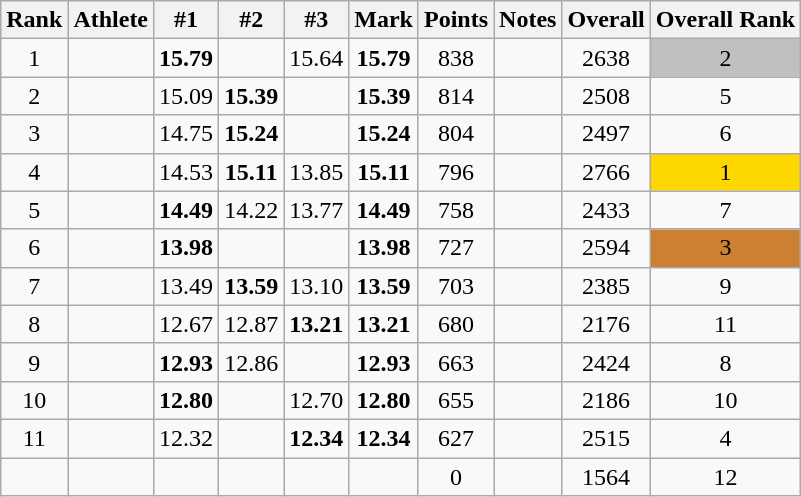<table class="wikitable sortable" style="text-align:center">
<tr>
<th>Rank</th>
<th>Athlete</th>
<th>#1</th>
<th>#2</th>
<th>#3</th>
<th>Mark</th>
<th>Points</th>
<th>Notes</th>
<th>Overall</th>
<th>Overall Rank</th>
</tr>
<tr>
<td>1</td>
<td align="left"></td>
<td><strong>15.79</strong></td>
<td></td>
<td>15.64</td>
<td><strong>15.79</strong></td>
<td>838</td>
<td></td>
<td>2638</td>
<td style="background-color:#c0c0c0">2</td>
</tr>
<tr>
<td>2</td>
<td align="left"></td>
<td>15.09</td>
<td><strong>15.39</strong></td>
<td></td>
<td><strong>15.39</strong></td>
<td>814</td>
<td></td>
<td>2508</td>
<td>5</td>
</tr>
<tr>
<td>3</td>
<td align="left"></td>
<td>14.75</td>
<td><strong>15.24</strong></td>
<td></td>
<td><strong>15.24</strong></td>
<td>804</td>
<td></td>
<td>2497</td>
<td>6</td>
</tr>
<tr>
<td>4</td>
<td align="left"></td>
<td>14.53</td>
<td><strong>15.11</strong></td>
<td>13.85</td>
<td><strong>15.11</strong></td>
<td>796</td>
<td></td>
<td>2766</td>
<td style="background-color:#ffd700">1</td>
</tr>
<tr>
<td>5</td>
<td align="left"></td>
<td><strong>14.49</strong></td>
<td>14.22</td>
<td>13.77</td>
<td><strong>14.49</strong></td>
<td>758</td>
<td></td>
<td>2433</td>
<td>7</td>
</tr>
<tr>
<td>6</td>
<td align="left"></td>
<td><strong>13.98</strong></td>
<td></td>
<td></td>
<td><strong>13.98</strong></td>
<td>727</td>
<td></td>
<td>2594</td>
<td style="background-color:#cd7f32">3</td>
</tr>
<tr>
<td>7</td>
<td align="left"></td>
<td>13.49</td>
<td><strong>13.59</strong></td>
<td>13.10</td>
<td><strong>13.59</strong></td>
<td>703</td>
<td></td>
<td>2385</td>
<td>9</td>
</tr>
<tr>
<td>8</td>
<td align="left"></td>
<td>12.67</td>
<td>12.87</td>
<td><strong>13.21</strong></td>
<td><strong>13.21</strong></td>
<td>680</td>
<td></td>
<td>2176</td>
<td>11</td>
</tr>
<tr>
<td>9</td>
<td align="left"></td>
<td><strong>12.93</strong></td>
<td>12.86</td>
<td></td>
<td><strong>12.93</strong></td>
<td>663</td>
<td></td>
<td>2424</td>
<td>8</td>
</tr>
<tr>
<td>10</td>
<td align="left"></td>
<td><strong>12.80</strong></td>
<td></td>
<td>12.70</td>
<td><strong>12.80</strong></td>
<td>655</td>
<td></td>
<td>2186</td>
<td>10</td>
</tr>
<tr>
<td>11</td>
<td align="left"></td>
<td>12.32</td>
<td></td>
<td><strong>12.34</strong></td>
<td><strong>12.34</strong></td>
<td>627</td>
<td></td>
<td>2515</td>
<td>4</td>
</tr>
<tr>
<td></td>
<td align="left"></td>
<td></td>
<td></td>
<td></td>
<td><strong></strong></td>
<td>0</td>
<td></td>
<td>1564</td>
<td>12</td>
</tr>
</table>
